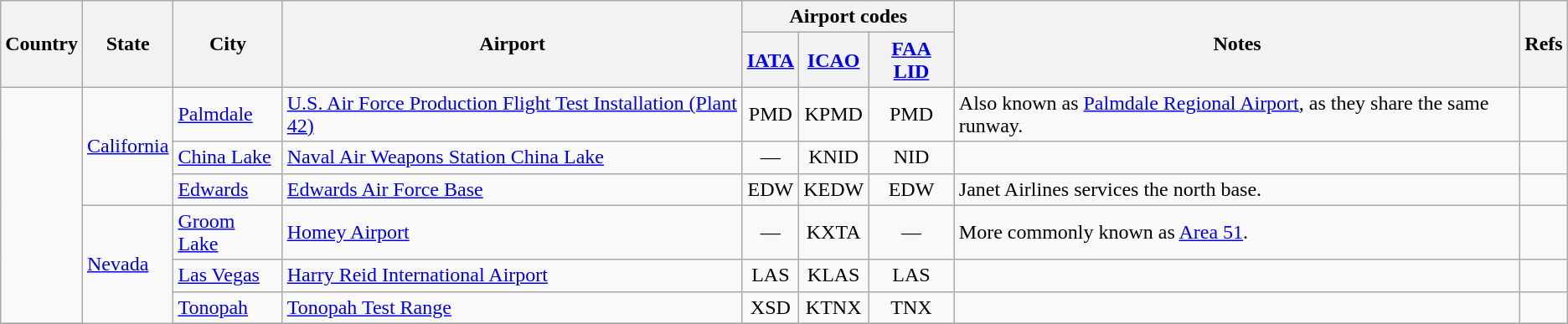<table class="sortable wikitable">
<tr>
<th rowspan="2">Country</th>
<th rowspan="2">State</th>
<th rowspan="2">City</th>
<th rowspan="2">Airport</th>
<th colspan="3">Airport codes</th>
<th rowspan="2" class="unsortable">Notes</th>
<th rowspan="2" class="unsortable">Refs</th>
</tr>
<tr>
<th><a href='#'>IATA</a></th>
<th><a href='#'>ICAO</a></th>
<th><a href='#'>FAA LID</a></th>
</tr>
<tr>
<td rowspan="6"></td>
<td rowspan="3"><a href='#'>California</a></td>
<td><a href='#'>Palmdale</a></td>
<td><a href='#'>U.S. Air Force Production Flight Test Installation (Plant 42)</a></td>
<td align="center">PMD</td>
<td align=center>KPMD</td>
<td align=center>PMD</td>
<td>Also known as <a href='#'>Palmdale Regional Airport</a>, as they share the same runway.</td>
<td align=center></td>
</tr>
<tr>
<td><a href='#'>China Lake</a></td>
<td><a href='#'>Naval Air Weapons Station China Lake</a></td>
<td align="center">—</td>
<td align="center">KNID</td>
<td align=center>NID</td>
<td></td>
<td align=center></td>
</tr>
<tr>
<td><a href='#'>Edwards</a></td>
<td><a href='#'>Edwards Air Force Base</a></td>
<td align=center>EDW</td>
<td align=center>KEDW</td>
<td align=center>EDW</td>
<td>Janet Airlines services the north base.</td>
<td align=center></td>
</tr>
<tr>
<td rowspan="5"><a href='#'>Nevada</a></td>
<td><a href='#'>Groom Lake</a></td>
<td><a href='#'>Homey Airport</a></td>
<td align="center">—</td>
<td align="center">KXTA</td>
<td align="center">—</td>
<td>More commonly known as <a href='#'>Area 51</a>.</td>
<td align="center"></td>
</tr>
<tr>
<td><a href='#'>Las Vegas</a></td>
<td><a href='#'>Harry Reid International Airport</a></td>
<td align=center>LAS</td>
<td align=center>KLAS</td>
<td align=center>LAS</td>
<td></td>
<td align=center></td>
</tr>
<tr>
<td><a href='#'>Tonopah</a></td>
<td><a href='#'>Tonopah Test Range</a></td>
<td align="center">XSD</td>
<td align=center>KTNX</td>
<td align=center>TNX</td>
<td></td>
<td align=center></td>
</tr>
<tr>
</tr>
</table>
